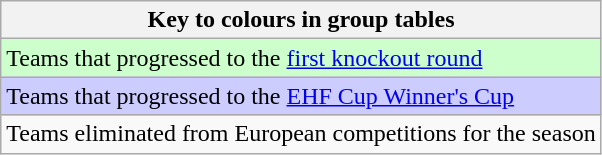<table class="wikitable">
<tr>
<th>Key to colours in group tables</th>
</tr>
<tr bgcolor=#ccffcc>
<td>Teams that progressed to the <a href='#'>first knockout round</a></td>
</tr>
<tr bgcolor=#ccccff>
<td>Teams that progressed to the <a href='#'>EHF Cup Winner's Cup</a></td>
</tr>
<tr>
<td>Teams eliminated from European competitions for the season</td>
</tr>
</table>
